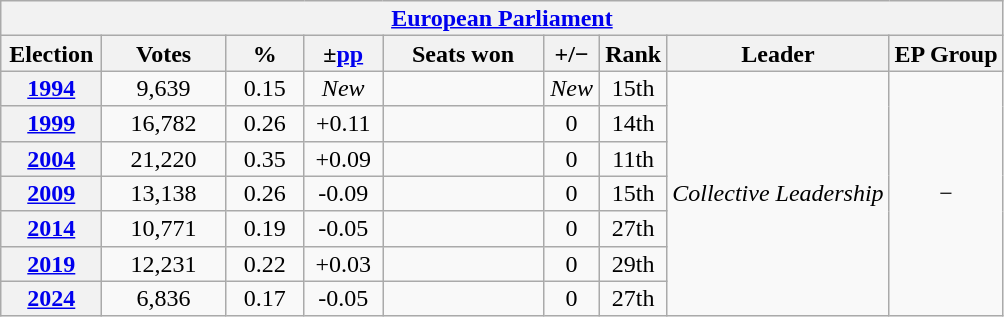<table class="wikitable" style="text-align:center; line-height:16px;">
<tr>
<th colspan="9"><a href='#'>European Parliament</a></th>
</tr>
<tr>
<th style="width:60px;">Election</th>
<th style="width:75px;">Votes</th>
<th style="width:45px;">%</th>
<th style="width:45px;">±<a href='#'>pp</a></th>
<th style="width:100px;">Seats won</th>
<th style="width:30px;">+/−</th>
<th style="width:30px;">Rank</th>
<th>Leader</th>
<th>EP Group</th>
</tr>
<tr>
<th><a href='#'>1994</a></th>
<td>9,639</td>
<td>0.15</td>
<td><em>New</em></td>
<td></td>
<td><em>New</em></td>
<td>15th</td>
<td rowspan="7"><em>Collective Leadership</em></td>
<td rowspan="7">−</td>
</tr>
<tr>
<th><a href='#'>1999</a></th>
<td>16,782</td>
<td>0.26</td>
<td>+0.11</td>
<td></td>
<td> 0</td>
<td>14th</td>
</tr>
<tr>
<th><a href='#'>2004</a></th>
<td>21,220</td>
<td>0.35</td>
<td>+0.09</td>
<td></td>
<td> 0</td>
<td>11th</td>
</tr>
<tr>
<th><a href='#'>2009</a></th>
<td>13,138</td>
<td>0.26</td>
<td>-0.09</td>
<td></td>
<td> 0</td>
<td>15th</td>
</tr>
<tr>
<th><a href='#'>2014</a></th>
<td>10,771</td>
<td>0.19</td>
<td>-0.05</td>
<td></td>
<td> 0</td>
<td>27th</td>
</tr>
<tr>
<th><a href='#'>2019</a></th>
<td>12,231</td>
<td>0.22</td>
<td>+0.03</td>
<td></td>
<td> 0</td>
<td>29th</td>
</tr>
<tr>
<th><a href='#'>2024</a></th>
<td>6,836</td>
<td>0.17</td>
<td>-0.05</td>
<td></td>
<td> 0</td>
<td>27th</td>
</tr>
</table>
